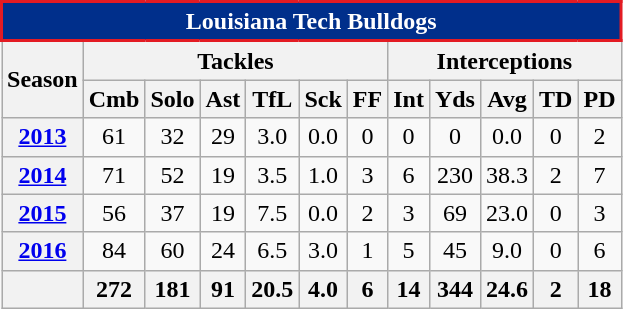<table class=wikitable style="text-align:center;">
<tr>
<th colspan=15 style="background: #002F8B; border: 2px solid #E31B23; color:white;">Louisiana Tech Bulldogs</th>
</tr>
<tr>
<th rowspan="2">Season</th>
<th colspan="6">Tackles</th>
<th colspan="5">Interceptions</th>
</tr>
<tr>
<th>Cmb</th>
<th>Solo</th>
<th>Ast</th>
<th>TfL</th>
<th>Sck</th>
<th>FF</th>
<th>Int</th>
<th>Yds</th>
<th>Avg</th>
<th>TD</th>
<th>PD</th>
</tr>
<tr>
<th><a href='#'>2013</a></th>
<td>61</td>
<td>32</td>
<td>29</td>
<td>3.0</td>
<td>0.0</td>
<td>0</td>
<td>0</td>
<td>0</td>
<td>0.0</td>
<td>0</td>
<td>2</td>
</tr>
<tr>
<th><a href='#'>2014</a></th>
<td>71</td>
<td>52</td>
<td>19</td>
<td>3.5</td>
<td>1.0</td>
<td>3</td>
<td>6</td>
<td>230</td>
<td>38.3</td>
<td>2</td>
<td>7</td>
</tr>
<tr>
<th><a href='#'>2015</a></th>
<td>56</td>
<td>37</td>
<td>19</td>
<td>7.5</td>
<td>0.0</td>
<td>2</td>
<td>3</td>
<td>69</td>
<td>23.0</td>
<td>0</td>
<td>3</td>
</tr>
<tr>
<th><a href='#'>2016</a></th>
<td>84</td>
<td>60</td>
<td>24</td>
<td>6.5</td>
<td>3.0</td>
<td>1</td>
<td>5</td>
<td>45</td>
<td>9.0</td>
<td>0</td>
<td>6</td>
</tr>
<tr>
<th></th>
<th>272</th>
<th>181</th>
<th>91</th>
<th>20.5</th>
<th>4.0</th>
<th>6</th>
<th>14</th>
<th>344</th>
<th>24.6</th>
<th>2</th>
<th>18</th>
</tr>
</table>
